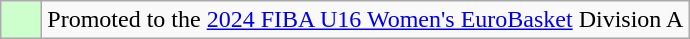<table class="wikitable">
<tr>
<td width=20px bgcolor="#ccffcc"></td>
<td>Promoted to the <a href='#'>2024 FIBA U16 Women's EuroBasket</a> Division A</td>
</tr>
</table>
